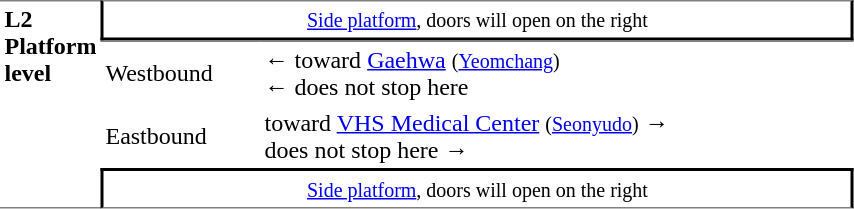<table table border=0 cellspacing=0 cellpadding=3>
<tr>
<td style="border-top:solid 1px gray;border-bottom:solid 1px gray;" width=50 rowspan=10 valign=top><strong>L2<br>Platform level</strong></td>
<td style="border-top:solid 1px gray;border-right:solid 2px black;border-left:solid 2px black;border-bottom:solid 2px black;text-align:center;" colspan=2><small><a href='#'>Side platform</a>, doors will open on the right </small></td>
</tr>
<tr>
<td style="border-bottom:solid 0px gray;border-top:solid 1px gray;" width=100>Westbound</td>
<td style="border-bottom:solid 0px gray;border-top:solid 1px gray;" width=390>←  toward <a href='#'>Gaehwa</a> <small>(<a href='#'>Yeomchang</a>)</small><br>← <span> does not stop here</span></td>
</tr>
<tr>
<td>Eastbound</td>
<td>  toward <a href='#'>VHS Medical Center</a> <small>(<a href='#'>Seonyudo</a>)</small> →<br>  does not stop here →</td>
</tr>
<tr>
<td style="border-top:solid 2px black;border-right:solid 2px black;border-left:solid 2px black;border-bottom:solid 1px gray;text-align:center;" colspan=2><small><a href='#'>Side platform</a>, doors will open on the right </small></td>
</tr>
</table>
